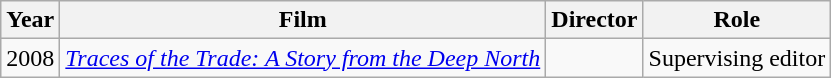<table class="wikitable">
<tr>
<th>Year</th>
<th>Film</th>
<th>Director</th>
<th>Role</th>
</tr>
<tr>
<td>2008</td>
<td><em><a href='#'>Traces of the Trade: A Story from the Deep North</a></em></td>
<td></td>
<td>Supervising editor</td>
</tr>
</table>
